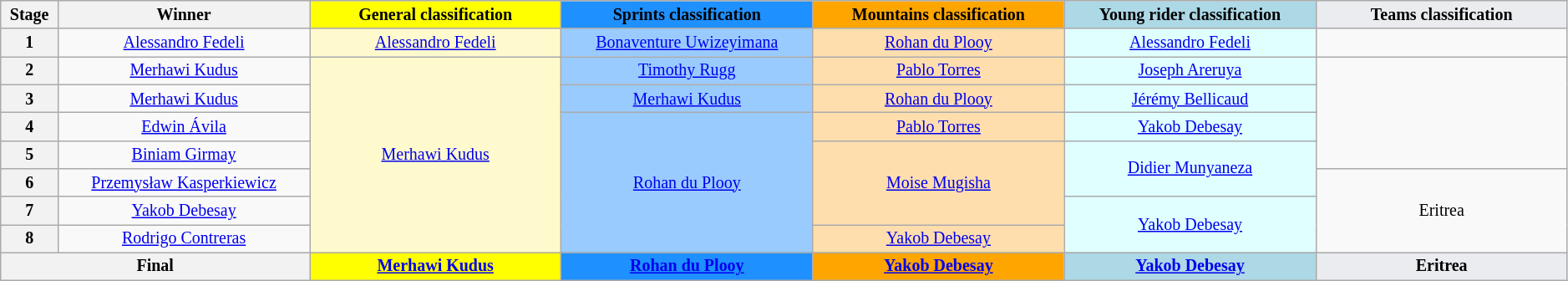<table class="wikitable" width="99%" style="text-align: center; font-size:smaller;">
<tr>
<th width="2%">Stage</th>
<th width="12%">Winner</th>
<th style="background:yellow;" width="12%">General classification<br></th>
<th style="background:dodgerblue;" width="12%">Sprints classification<br></th>
<th style="background:orange;" width="12%">Mountains classification<br></th>
<th style="background:lightblue;" width="12%">Young rider classification<br></th>
<th style="background:#eaecf0;" width="12%">Teams classification<br></th>
</tr>
<tr>
<th>1</th>
<td><a href='#'>Alessandro Fedeli</a></td>
<td style="background:LemonChiffon;"><a href='#'>Alessandro Fedeli</a></td>
<td style="background:#99CBFF;"><a href='#'>Bonaventure Uwizeyimana</a></td>
<td style="background:navajowhite;"><a href='#'>Rohan du Plooy</a></td>
<td style="background:lightcyan;"><a href='#'>Alessandro Fedeli</a></td>
<td></td>
</tr>
<tr>
<th>2</th>
<td><a href='#'>Merhawi Kudus</a></td>
<td rowspan="7" style="background:LemonChiffon;"><a href='#'>Merhawi Kudus</a></td>
<td style="background:#99CBFF;"><a href='#'>Timothy Rugg</a></td>
<td style="background:navajowhite;"><a href='#'>Pablo Torres</a></td>
<td style="background:lightcyan;"><a href='#'>Joseph Areruya</a></td>
<td rowspan="4"></td>
</tr>
<tr>
<th>3</th>
<td><a href='#'>Merhawi Kudus</a></td>
<td style="background:#99CBFF;"><a href='#'>Merhawi Kudus</a></td>
<td style="background:navajowhite;"><a href='#'>Rohan du Plooy</a></td>
<td style="background:lightcyan;"><a href='#'>Jérémy Bellicaud</a></td>
</tr>
<tr>
<th>4</th>
<td><a href='#'>Edwin Ávila</a></td>
<td rowspan="5" style="background:#99CBFF;"><a href='#'>Rohan du Plooy</a></td>
<td style="background:navajowhite;"><a href='#'>Pablo Torres</a></td>
<td style="background:lightcyan;"><a href='#'>Yakob Debesay</a></td>
</tr>
<tr>
<th>5</th>
<td><a href='#'>Biniam Girmay</a></td>
<td style="background:navajowhite;" rowspan="3"><a href='#'>Moise Mugisha</a></td>
<td style="background:lightcyan;" rowspan="2"><a href='#'>Didier Munyaneza</a></td>
</tr>
<tr>
<th>6</th>
<td><a href='#'>Przemysław Kasperkiewicz</a></td>
<td rowspan="3">Eritrea</td>
</tr>
<tr>
<th>7</th>
<td><a href='#'>Yakob Debesay</a></td>
<td rowspan="2" style="background:lightcyan;"><a href='#'>Yakob Debesay</a></td>
</tr>
<tr>
<th>8</th>
<td><a href='#'>Rodrigo Contreras</a></td>
<td style="background:navajowhite;"><a href='#'>Yakob Debesay</a></td>
</tr>
<tr>
<th colspan="2">Final</th>
<th style="background:yellow;"><a href='#'>Merhawi Kudus</a></th>
<th style="background:dodgerblue;"><a href='#'>Rohan du Plooy</a></th>
<th style="background:orange;"><a href='#'>Yakob Debesay</a></th>
<th style="background:lightblue;"><a href='#'>Yakob Debesay</a></th>
<th style="background:#eaecf0;">Eritrea</th>
</tr>
</table>
